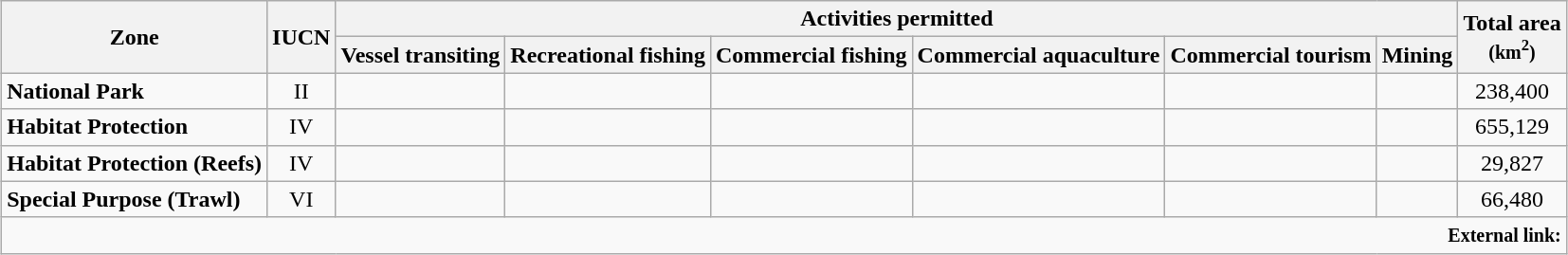<table class="wikitable" style="text-align:center; margin-left:auto; margin-right:auto; border:none;">
<tr>
<th rowspan=2>Zone</th>
<th rowspan=2>IUCN</th>
<th colspan=6>Activities permitted</th>
<th rowspan=2>Total area<br><small>(km<sup>2</sup>)</small></th>
</tr>
<tr>
<th>Vessel transiting</th>
<th>Recreational fishing</th>
<th>Commercial fishing</th>
<th>Commercial aquaculture</th>
<th>Commercial tourism</th>
<th>Mining</th>
</tr>
<tr>
<td style="text-align:left"><strong>National Park</strong></td>
<td>II</td>
<td></td>
<td></td>
<td></td>
<td></td>
<td></td>
<td></td>
<td>238,400</td>
</tr>
<tr>
<td style="text-align:left"><strong>Habitat Protection</strong></td>
<td>IV</td>
<td></td>
<td></td>
<td></td>
<td></td>
<td></td>
<td></td>
<td>655,129</td>
</tr>
<tr>
<td style="text-align:left"><strong>Habitat Protection (Reefs)</strong></td>
<td>IV</td>
<td></td>
<td></td>
<td></td>
<td></td>
<td></td>
<td></td>
<td>29,827</td>
</tr>
<tr>
<td style="text-align:left"><strong>Special Purpose (Trawl)</strong></td>
<td>VI</td>
<td></td>
<td></td>
<td></td>
<td></td>
<td></td>
<td></td>
<td>66,480</td>
</tr>
<tr>
<td style="text-align:right" colspan=99><small><strong>External link:</strong> </small></td>
</tr>
</table>
